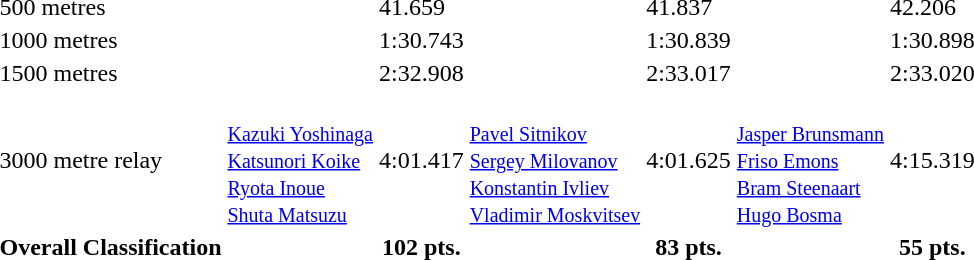<table>
<tr>
<td>500 metres</td>
<td></td>
<td>41.659</td>
<td></td>
<td>41.837</td>
<td></td>
<td>42.206</td>
</tr>
<tr>
<td>1000 metres</td>
<td></td>
<td>1:30.743</td>
<td></td>
<td>1:30.839</td>
<td></td>
<td>1:30.898</td>
</tr>
<tr>
<td>1500 metres</td>
<td></td>
<td>2:32.908</td>
<td></td>
<td>2:33.017</td>
<td></td>
<td>2:33.020</td>
</tr>
<tr>
<td>3000 metre relay</td>
<td><br><small><a href='#'>Kazuki Yoshinaga</a><br><a href='#'>Katsunori Koike</a><br><a href='#'>Ryota Inoue</a><br><a href='#'>Shuta Matsuzu</a></small></td>
<td>4:01.417</td>
<td><br><small><a href='#'>Pavel Sitnikov</a><br><a href='#'>Sergey Milovanov</a><br><a href='#'>Konstantin Ivliev</a><br><a href='#'>Vladimir Moskvitsev</a></small></td>
<td>4:01.625</td>
<td><br><small><a href='#'>Jasper Brunsmann</a><br><a href='#'>Friso Emons</a><br><a href='#'>Bram Steenaart</a><br><a href='#'>Hugo Bosma</a></small></td>
<td>4:15.319</td>
</tr>
<tr>
<th>Overall Classification</th>
<th></th>
<th>102 pts.</th>
<th></th>
<th>83 pts.</th>
<th></th>
<th>55 pts.</th>
</tr>
</table>
